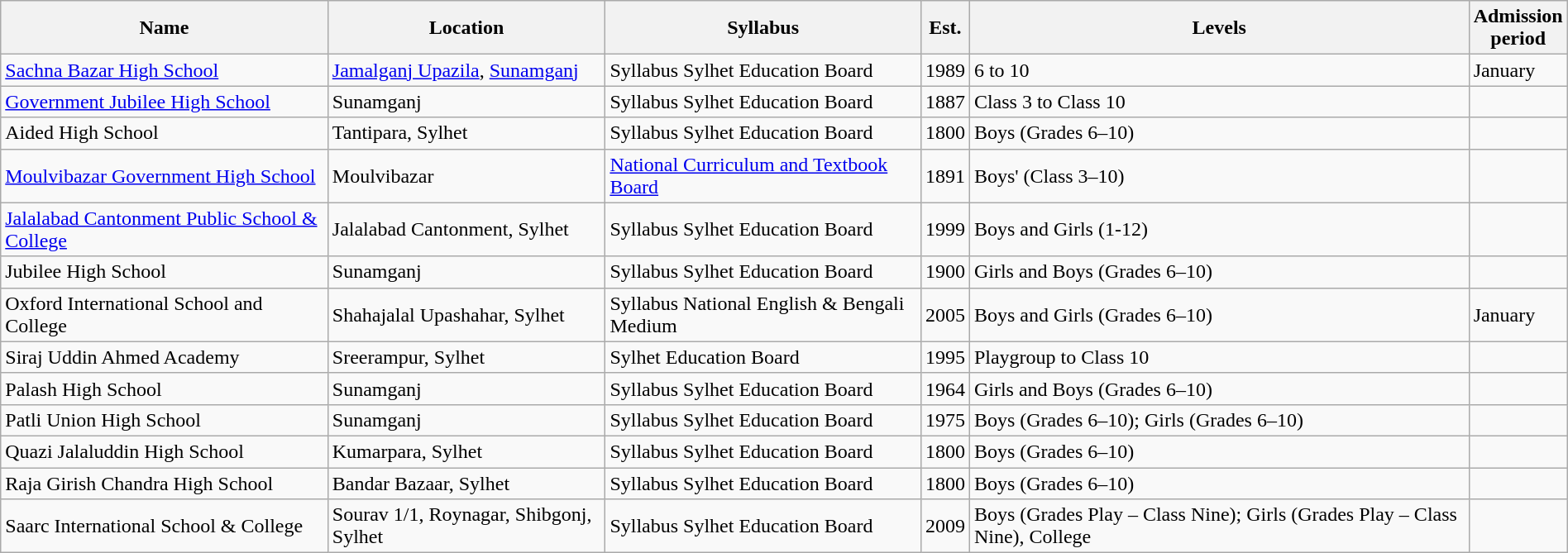<table class="wikitable sortable" style="width:100%;">
<tr>
<th>Name</th>
<th>Location</th>
<th>Syllabus</th>
<th>Est.</th>
<th>Levels</th>
<th>Admission<br>period</th>
</tr>
<tr>
<td><a href='#'>Sachna Bazar High School</a></td>
<td><a href='#'>Jamalganj Upazila</a>, <a href='#'>Sunamganj</a></td>
<td>Syllabus Sylhet Education Board</td>
<td>1989</td>
<td>6 to 10</td>
<td>January</td>
</tr>
<tr>
<td><a href='#'>Government Jubilee High School</a></td>
<td>Sunamganj</td>
<td>Syllabus Sylhet Education Board</td>
<td>1887</td>
<td>Class 3 to Class 10</td>
<td></td>
</tr>
<tr>
<td>Aided High School</td>
<td>Tantipara, Sylhet</td>
<td>Syllabus Sylhet Education Board</td>
<td>1800</td>
<td>Boys (Grades 6–10)</td>
<td></td>
</tr>
<tr>
<td><a href='#'>Moulvibazar Government High School</a></td>
<td>Moulvibazar</td>
<td><a href='#'>National Curriculum and Textbook Board</a></td>
<td>1891</td>
<td>Boys' (Class 3–10)</td>
<td></td>
</tr>
<tr>
<td><a href='#'>Jalalabad Cantonment Public School & College</a></td>
<td>Jalalabad Cantonment, Sylhet</td>
<td>Syllabus Sylhet Education Board</td>
<td>1999</td>
<td>Boys and Girls (1-12)</td>
<td></td>
</tr>
<tr>
<td>Jubilee High School</td>
<td>Sunamganj</td>
<td>Syllabus Sylhet Education Board</td>
<td>1900</td>
<td>Girls and Boys (Grades 6–10)</td>
<td></td>
</tr>
<tr>
<td>Oxford International School and College</td>
<td>Shahajalal Upashahar, Sylhet</td>
<td>Syllabus National English & Bengali Medium</td>
<td>2005</td>
<td>Boys and Girls (Grades 6–10)</td>
<td>January</td>
</tr>
<tr>
<td>Siraj Uddin Ahmed Academy</td>
<td>Sreerampur, Sylhet</td>
<td>Sylhet Education Board</td>
<td>1995</td>
<td>Playgroup to Class 10</td>
<td></td>
</tr>
<tr>
<td>Palash High School</td>
<td>Sunamganj</td>
<td>Syllabus Sylhet Education Board</td>
<td>1964</td>
<td>Girls and Boys (Grades 6–10)</td>
<td></td>
</tr>
<tr>
<td>Patli Union High School</td>
<td>Sunamganj</td>
<td>Syllabus Sylhet Education Board</td>
<td>1975</td>
<td>Boys (Grades 6–10); Girls (Grades 6–10)</td>
<td></td>
</tr>
<tr>
<td>Quazi Jalaluddin High School</td>
<td>Kumarpara, Sylhet</td>
<td>Syllabus Sylhet Education Board</td>
<td>1800</td>
<td>Boys (Grades 6–10)</td>
<td></td>
</tr>
<tr>
<td>Raja Girish Chandra High School</td>
<td>Bandar Bazaar, Sylhet</td>
<td>Syllabus Sylhet Education Board</td>
<td>1800</td>
<td>Boys (Grades 6–10)</td>
<td></td>
</tr>
<tr>
<td>Saarc International School & College</td>
<td>Sourav 1/1, Roynagar, Shibgonj, Sylhet</td>
<td>Syllabus Sylhet Education Board</td>
<td>2009</td>
<td>Boys (Grades Play – Class Nine); Girls (Grades Play – Class Nine), College</td>
<td></td>
</tr>
</table>
